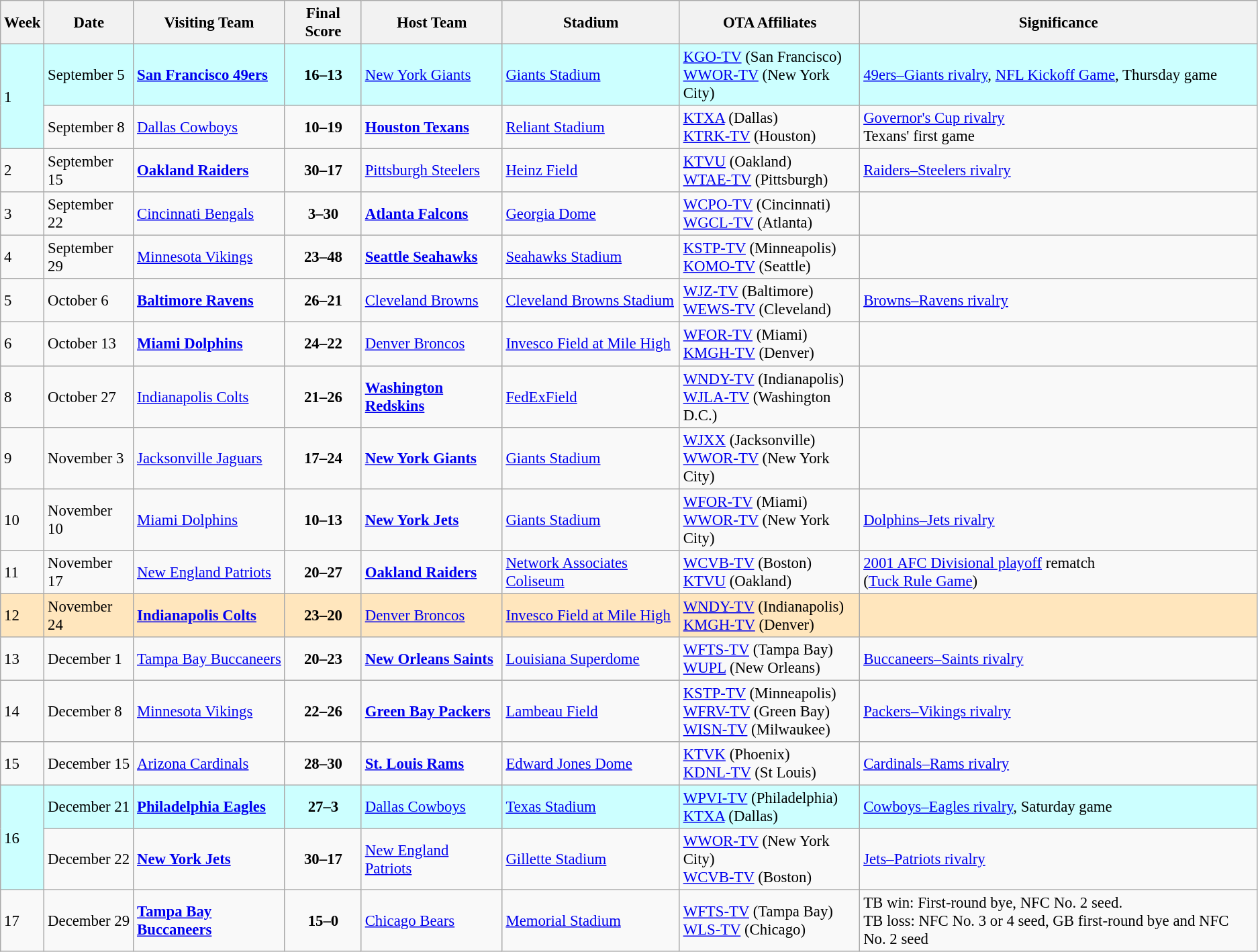<table class="wikitable" style="font-size: 95%;">
<tr>
<th>Week</th>
<th>Date</th>
<th>Visiting Team</th>
<th>Final Score</th>
<th>Host Team</th>
<th>Stadium</th>
<th>OTA Affiliates</th>
<th>Significance</th>
</tr>
<tr bgcolor="#ccffff">
<td rowspan="2">1</td>
<td>September 5</td>
<td><strong><a href='#'>San Francisco 49ers</a></strong></td>
<td align="center"><strong>16–13</strong></td>
<td><a href='#'>New York Giants</a></td>
<td><a href='#'>Giants Stadium</a></td>
<td><a href='#'>KGO-TV</a> (San Francisco)<br><a href='#'>WWOR-TV</a> (New York City)</td>
<td><a href='#'>49ers–Giants rivalry</a>, <a href='#'>NFL Kickoff Game</a>, Thursday game</td>
</tr>
<tr>
<td>September 8</td>
<td><a href='#'>Dallas Cowboys</a></td>
<td align="center"><strong>10–19</strong></td>
<td><strong><a href='#'>Houston Texans</a></strong></td>
<td><a href='#'>Reliant Stadium</a></td>
<td><a href='#'>KTXA</a> (Dallas)<br><a href='#'>KTRK-TV</a> (Houston)</td>
<td><a href='#'>Governor's Cup rivalry</a><br>Texans' first game</td>
</tr>
<tr>
<td>2</td>
<td>September 15</td>
<td><strong><a href='#'>Oakland Raiders</a></strong></td>
<td align="center"><strong>30–17</strong></td>
<td><a href='#'>Pittsburgh Steelers</a></td>
<td><a href='#'>Heinz Field</a></td>
<td><a href='#'>KTVU</a> (Oakland)<br><a href='#'>WTAE-TV</a> (Pittsburgh)</td>
<td><a href='#'>Raiders–Steelers rivalry</a></td>
</tr>
<tr>
<td>3</td>
<td>September 22</td>
<td><a href='#'>Cincinnati Bengals</a></td>
<td align="center"><strong>3–30</strong></td>
<td><strong><a href='#'>Atlanta Falcons</a></strong></td>
<td><a href='#'>Georgia Dome</a></td>
<td><a href='#'>WCPO-TV</a> (Cincinnati)<br><a href='#'>WGCL-TV</a> (Atlanta)</td>
<td></td>
</tr>
<tr>
<td>4</td>
<td>September 29</td>
<td><a href='#'>Minnesota Vikings</a></td>
<td align="center"><strong>23–48</strong></td>
<td><strong><a href='#'>Seattle Seahawks</a></strong></td>
<td><a href='#'>Seahawks Stadium</a></td>
<td><a href='#'>KSTP-TV</a> (Minneapolis)<br><a href='#'>KOMO-TV</a> (Seattle)</td>
<td></td>
</tr>
<tr>
<td>5</td>
<td>October 6</td>
<td><strong><a href='#'>Baltimore Ravens</a></strong></td>
<td align="center"><strong>26–21</strong></td>
<td><a href='#'>Cleveland Browns</a></td>
<td><a href='#'>Cleveland Browns Stadium</a></td>
<td><a href='#'>WJZ-TV</a> (Baltimore)<br><a href='#'>WEWS-TV</a> (Cleveland)</td>
<td><a href='#'>Browns–Ravens rivalry</a></td>
</tr>
<tr>
<td>6</td>
<td>October 13</td>
<td><strong><a href='#'>Miami Dolphins</a></strong></td>
<td align="center"><strong>24–22</strong></td>
<td><a href='#'>Denver Broncos</a></td>
<td><a href='#'>Invesco Field at Mile High</a></td>
<td><a href='#'>WFOR-TV</a> (Miami)<br><a href='#'>KMGH-TV</a> (Denver)</td>
<td></td>
</tr>
<tr>
<td>8</td>
<td>October 27</td>
<td><a href='#'>Indianapolis Colts</a></td>
<td align="center"><strong>21–26</strong></td>
<td><strong><a href='#'>Washington Redskins</a></strong></td>
<td><a href='#'>FedExField</a></td>
<td><a href='#'>WNDY-TV</a> (Indianapolis)<br><a href='#'>WJLA-TV</a> (Washington D.C.)</td>
<td></td>
</tr>
<tr>
<td>9</td>
<td>November 3</td>
<td><a href='#'>Jacksonville Jaguars</a></td>
<td align="center"><strong>17–24</strong></td>
<td><strong><a href='#'>New York Giants</a></strong></td>
<td><a href='#'>Giants Stadium</a></td>
<td><a href='#'>WJXX</a> (Jacksonville)<br><a href='#'>WWOR-TV</a> (New York City)</td>
<td></td>
</tr>
<tr>
<td>10</td>
<td>November 10</td>
<td><a href='#'>Miami Dolphins</a></td>
<td align="center"><strong>10–13</strong></td>
<td><strong><a href='#'>New York Jets</a></strong></td>
<td><a href='#'>Giants Stadium</a></td>
<td><a href='#'>WFOR-TV</a> (Miami)<br><a href='#'>WWOR-TV</a> (New York City)</td>
<td><a href='#'>Dolphins–Jets rivalry</a></td>
</tr>
<tr>
<td>11</td>
<td>November 17</td>
<td><a href='#'>New England Patriots</a></td>
<td align="center"><strong>20–27</strong></td>
<td><strong><a href='#'>Oakland Raiders</a></strong></td>
<td><a href='#'>Network Associates Coliseum</a></td>
<td><a href='#'>WCVB-TV</a> (Boston)<br><a href='#'>KTVU</a> (Oakland)</td>
<td><a href='#'>2001 AFC Divisional playoff</a> rematch<br>(<a href='#'>Tuck Rule Game</a>)</td>
</tr>
<tr bgcolor="#FFE6BD">
<td>12</td>
<td>November 24</td>
<td><strong><a href='#'>Indianapolis Colts</a></strong></td>
<td align="center"><strong>23–20</strong></td>
<td><a href='#'>Denver Broncos</a></td>
<td><a href='#'>Invesco Field at Mile High</a></td>
<td><a href='#'>WNDY-TV</a> (Indianapolis)<br><a href='#'>KMGH-TV</a> (Denver)</td>
<td></td>
</tr>
<tr>
<td>13</td>
<td>December 1</td>
<td><a href='#'>Tampa Bay Buccaneers</a></td>
<td align="center"><strong>20–23</strong></td>
<td><strong><a href='#'>New Orleans Saints</a></strong></td>
<td><a href='#'>Louisiana Superdome</a></td>
<td><a href='#'>WFTS-TV</a> (Tampa Bay)<br><a href='#'>WUPL</a> (New Orleans)</td>
<td><a href='#'>Buccaneers–Saints rivalry</a></td>
</tr>
<tr>
<td>14</td>
<td>December 8</td>
<td><a href='#'>Minnesota Vikings</a></td>
<td align="center"><strong>22–26</strong></td>
<td><strong><a href='#'>Green Bay Packers</a></strong></td>
<td><a href='#'>Lambeau Field</a></td>
<td><a href='#'>KSTP-TV</a> (Minneapolis)<br><a href='#'>WFRV-TV</a> (Green Bay)<br><a href='#'>WISN-TV</a> (Milwaukee)</td>
<td><a href='#'>Packers–Vikings rivalry</a></td>
</tr>
<tr>
<td>15</td>
<td>December 15</td>
<td><a href='#'>Arizona Cardinals</a></td>
<td align="center"><strong>28–30</strong></td>
<td><strong><a href='#'>St. Louis Rams</a></strong></td>
<td><a href='#'>Edward Jones Dome</a></td>
<td><a href='#'>KTVK</a> (Phoenix)<br><a href='#'>KDNL-TV</a> (St Louis)</td>
<td><a href='#'>Cardinals–Rams rivalry</a></td>
</tr>
<tr bgcolor="#ccffff">
<td rowspan="2">16</td>
<td>December 21</td>
<td><strong><a href='#'>Philadelphia Eagles</a></strong></td>
<td align="center"><strong>27–3</strong></td>
<td><a href='#'>Dallas Cowboys</a></td>
<td><a href='#'>Texas Stadium</a></td>
<td><a href='#'>WPVI-TV</a> (Philadelphia)<br><a href='#'>KTXA</a> (Dallas)</td>
<td><a href='#'>Cowboys–Eagles rivalry</a>, Saturday game</td>
</tr>
<tr>
<td>December 22</td>
<td><strong><a href='#'>New York Jets</a></strong></td>
<td align="center"><strong>30–17</strong></td>
<td><a href='#'>New England Patriots</a></td>
<td><a href='#'>Gillette Stadium</a></td>
<td><a href='#'>WWOR-TV</a> (New York City)<br><a href='#'>WCVB-TV</a> (Boston)</td>
<td><a href='#'>Jets–Patriots rivalry</a></td>
</tr>
<tr>
<td>17</td>
<td>December 29</td>
<td><strong><a href='#'>Tampa Bay Buccaneers</a></strong></td>
<td align="center"><strong>15–0</strong></td>
<td><a href='#'>Chicago Bears</a></td>
<td><a href='#'>Memorial Stadium</a></td>
<td><a href='#'>WFTS-TV</a> (Tampa Bay)<br><a href='#'>WLS-TV</a> (Chicago)</td>
<td>TB win: First-round bye, NFC No. 2 seed.<br>TB loss: NFC No. 3 or 4 seed, GB first-round bye and NFC No. 2 seed</td>
</tr>
</table>
